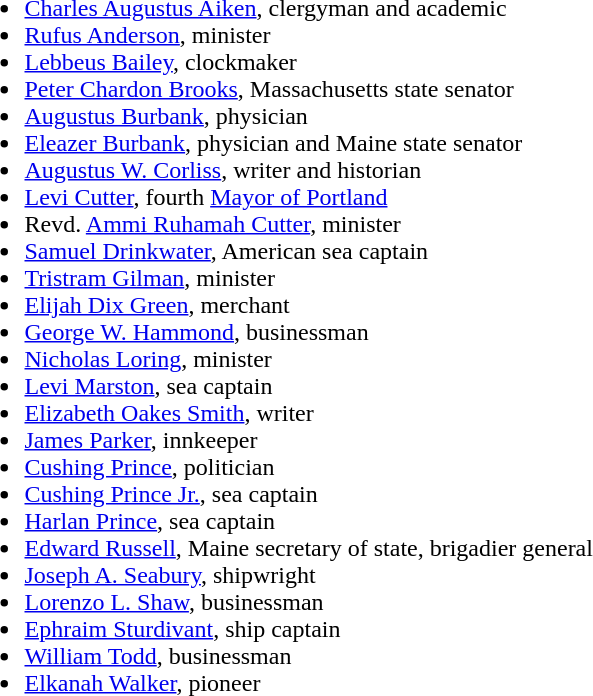<table>
<tr>
<td valign="top"><br><ul><li><a href='#'>Charles Augustus Aiken</a>, clergyman and academic</li><li><a href='#'>Rufus Anderson</a>, minister</li><li><a href='#'>Lebbeus Bailey</a>, clockmaker</li><li><a href='#'>Peter Chardon Brooks</a>, Massachusetts state senator</li><li><a href='#'>Augustus Burbank</a>, physician</li><li><a href='#'>Eleazer Burbank</a>, physician and Maine state senator</li><li><a href='#'>Augustus W. Corliss</a>, writer and historian</li><li><a href='#'>Levi Cutter</a>, fourth <a href='#'>Mayor of Portland</a></li><li>Revd. <a href='#'>Ammi Ruhamah Cutter</a>, minister</li><li><a href='#'>Samuel Drinkwater</a>, American sea captain</li><li><a href='#'>Tristram Gilman</a>, minister</li><li><a href='#'>Elijah Dix Green</a>, merchant</li><li><a href='#'>George W. Hammond</a>, businessman</li><li><a href='#'>Nicholas Loring</a>, minister</li><li><a href='#'>Levi Marston</a>, sea captain</li><li><a href='#'>Elizabeth Oakes Smith</a>, writer</li><li><a href='#'>James Parker</a>, innkeeper</li><li><a href='#'>Cushing Prince</a>, politician</li><li><a href='#'>Cushing Prince Jr.</a>, sea captain</li><li><a href='#'>Harlan Prince</a>, sea captain</li><li><a href='#'>Edward Russell</a>, Maine secretary of state, brigadier general</li><li><a href='#'>Joseph A. Seabury</a>, shipwright</li><li><a href='#'>Lorenzo L. Shaw</a>, businessman</li><li><a href='#'>Ephraim Sturdivant</a>, ship captain</li><li><a href='#'>William Todd</a>, businessman</li><li><a href='#'>Elkanah Walker</a>, pioneer</li></ul></td>
</tr>
</table>
